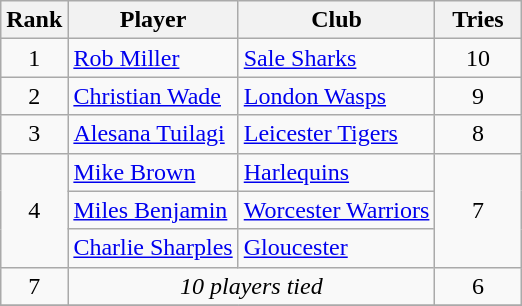<table class="wikitable" style="text-align:center">
<tr>
<th>Rank</th>
<th>Player</th>
<th>Club</th>
<th style="width:50px;">Tries</th>
</tr>
<tr>
<td>1</td>
<td align=left> <a href='#'>Rob Miller</a></td>
<td align=left><a href='#'>Sale Sharks</a></td>
<td>10</td>
</tr>
<tr>
<td>2</td>
<td align=left> <a href='#'>Christian Wade</a></td>
<td align=left><a href='#'>London Wasps</a></td>
<td>9</td>
</tr>
<tr>
<td>3</td>
<td align=left> <a href='#'>Alesana Tuilagi</a></td>
<td align=left><a href='#'>Leicester Tigers</a></td>
<td>8</td>
</tr>
<tr>
<td rowspan=3>4</td>
<td align=left> <a href='#'>Mike Brown</a></td>
<td align=left><a href='#'>Harlequins</a></td>
<td rowspan=3>7</td>
</tr>
<tr>
<td align=left> <a href='#'>Miles Benjamin</a></td>
<td align=left><a href='#'>Worcester Warriors</a></td>
</tr>
<tr>
<td align=left> <a href='#'>Charlie Sharples</a></td>
<td align=left><a href='#'>Gloucester</a></td>
</tr>
<tr>
<td>7</td>
<td colspan=2><em>10 players tied</em></td>
<td>6</td>
</tr>
<tr>
</tr>
</table>
